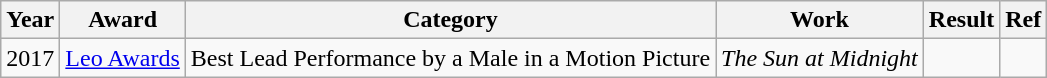<table class="wikitable">
<tr>
<th>Year</th>
<th>Award</th>
<th>Category</th>
<th>Work</th>
<th>Result</th>
<th>Ref</th>
</tr>
<tr>
<td>2017</td>
<td><a href='#'>Leo Awards</a></td>
<td>Best Lead Performance by a Male in a Motion Picture</td>
<td><em>The Sun at Midnight</em></td>
<td></td>
<td></td>
</tr>
</table>
